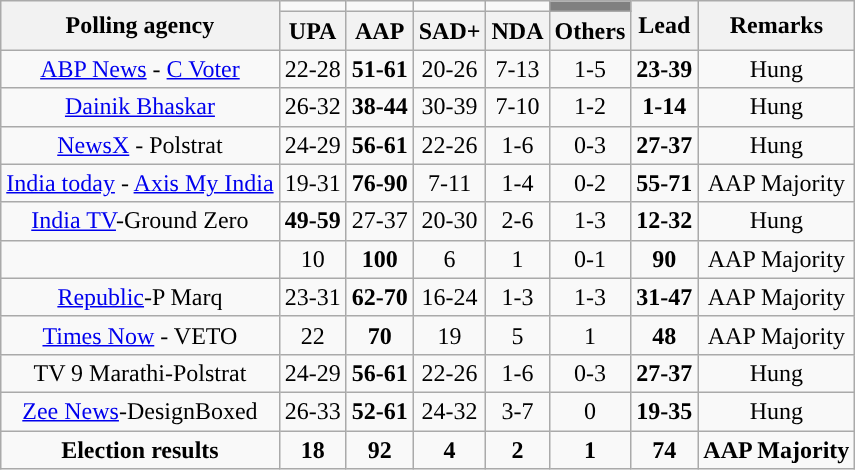<table class="wikitable sortable" style="text-align:center">
<tr>
<th rowspan="2">Polling agency</th>
<td></td>
<td></td>
<td></td>
<td></td>
<td bgcolor="gray"></td>
<th rowspan="2">Lead</th>
<th rowspan="2">Remarks</th>
</tr>
<tr>
<th>UPA</th>
<th>AAP</th>
<th>SAD+</th>
<th>NDA</th>
<th>Others</th>
</tr>
<tr>
<td><a href='#'>ABP News</a> - <a href='#'>C Voter</a></td>
<td>22-28</td>
<td><strong>51-61</strong></td>
<td>20-26</td>
<td>7-13</td>
<td>1-5</td>
<td><strong>23-39</strong></td>
<td>Hung</td>
</tr>
<tr>
<td><a href='#'>Dainik Bhaskar</a></td>
<td>26-32</td>
<td><strong>38-44</strong></td>
<td>30-39</td>
<td>7-10</td>
<td>1-2</td>
<td><strong>1-14</strong></td>
<td>Hung</td>
</tr>
<tr>
<td><a href='#'>NewsX</a> - Polstrat</td>
<td>24-29</td>
<td><strong>56-61</strong></td>
<td>22-26</td>
<td>1-6</td>
<td>0-3</td>
<td><strong>27-37</strong></td>
<td>Hung</td>
</tr>
<tr>
<td><a href='#'>India today</a> - <a href='#'>Axis My India</a></td>
<td>19-31</td>
<td><strong>76-90</strong></td>
<td>7-11</td>
<td>1-4</td>
<td>0-2</td>
<td><strong>55-71</strong></td>
<td>AAP Majority</td>
</tr>
<tr>
<td><a href='#'>India TV</a>-Ground Zero</td>
<td><strong>49-59</strong></td>
<td>27-37</td>
<td>20-30</td>
<td>2-6</td>
<td>1-3</td>
<td><strong>12-32</strong></td>
<td>Hung</td>
</tr>
<tr>
<td></td>
<td>10</td>
<td><strong>100</strong></td>
<td>6</td>
<td>1</td>
<td>0-1</td>
<td><strong>90</strong></td>
<td>AAP Majority</td>
</tr>
<tr>
<td><a href='#'>Republic</a>-P Marq</td>
<td>23-31</td>
<td><strong>62-70</strong></td>
<td>16-24</td>
<td>1-3</td>
<td>1-3</td>
<td><strong>31-47</strong></td>
<td>AAP Majority</td>
</tr>
<tr>
<td><a href='#'>Times Now</a> - VETO</td>
<td>22</td>
<td><strong>70</strong></td>
<td>19</td>
<td>5</td>
<td>1</td>
<td><strong>48</strong></td>
<td>AAP Majority</td>
</tr>
<tr>
<td>TV 9 Marathi-Polstrat</td>
<td>24-29</td>
<td><strong>56-61</strong></td>
<td>22-26</td>
<td>1-6</td>
<td>0-3</td>
<td><strong>27-37</strong></td>
<td>Hung</td>
</tr>
<tr>
<td><a href='#'>Zee News</a>-DesignBoxed</td>
<td>26-33</td>
<td><strong>52-61</strong></td>
<td>24-32</td>
<td>3-7</td>
<td>0</td>
<td><strong>19-35</strong></td>
<td>Hung</td>
</tr>
<tr>
<td style="background:"><strong>Election results</strong></td>
<td style="background:"><strong>18</strong></td>
<td><strong>92</strong></td>
<td style="background:"><strong>4</strong></td>
<td style="background:"><strong>2</strong></td>
<td style="background:"><strong>1</strong></td>
<td><strong>74</strong></td>
<td style="background:"><strong>AAP Majority</strong></td>
</tr>
</table>
